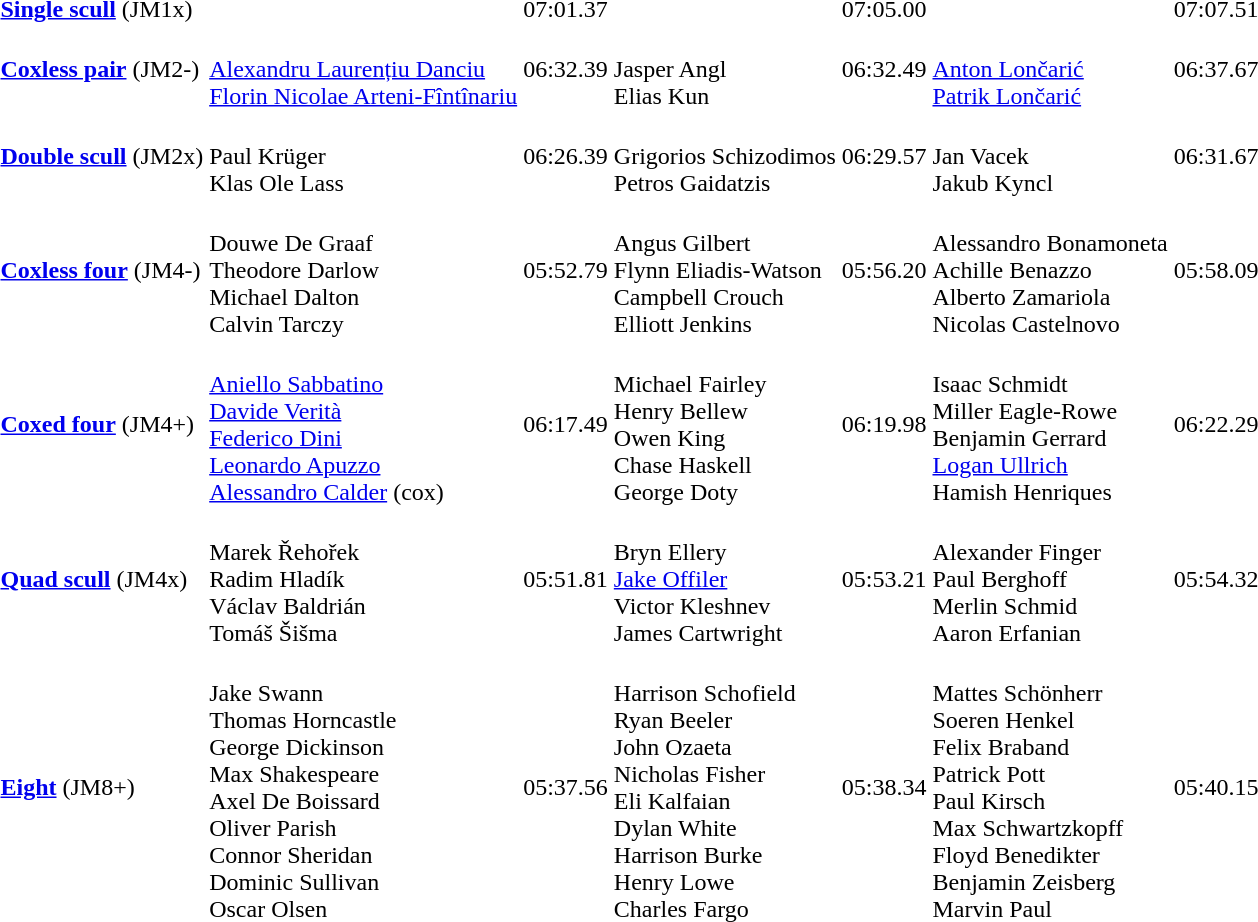<table>
<tr>
<td><strong><a href='#'>Single scull</a></strong> (JM1x)</td>
<td></td>
<td>07:01.37</td>
<td></td>
<td>07:05.00</td>
<td></td>
<td>07:07.51</td>
</tr>
<tr>
<td><strong><a href='#'>Coxless pair</a></strong> (JM2-)</td>
<td><br><a href='#'>Alexandru Laurențiu Danciu</a><br><a href='#'>Florin Nicolae Arteni-Fîntînariu</a></td>
<td>06:32.39</td>
<td><br>Jasper Angl<br>Elias Kun</td>
<td>06:32.49</td>
<td><br><a href='#'>Anton Lončarić</a><br><a href='#'>Patrik Lončarić</a></td>
<td>06:37.67</td>
</tr>
<tr>
<td><strong><a href='#'>Double scull</a></strong> (JM2x)</td>
<td><br>Paul Krüger<br>Klas Ole Lass</td>
<td>06:26.39</td>
<td><br>Grigorios Schizodimos<br>Petros Gaidatzis</td>
<td>06:29.57</td>
<td><br>Jan Vacek<br>Jakub Kyncl</td>
<td>06:31.67</td>
</tr>
<tr>
<td><strong><a href='#'>Coxless four</a></strong> (JM4-)</td>
<td><br>Douwe De Graaf<br>Theodore Darlow<br>Michael Dalton<br>Calvin Tarczy</td>
<td>05:52.79</td>
<td><br>Angus Gilbert<br>Flynn Eliadis-Watson<br>Campbell Crouch<br>Elliott Jenkins</td>
<td>05:56.20</td>
<td><br>Alessandro Bonamoneta<br>Achille Benazzo<br>Alberto Zamariola<br>Nicolas Castelnovo</td>
<td>05:58.09</td>
</tr>
<tr>
<td><strong><a href='#'>Coxed four</a></strong> (JM4+)</td>
<td><br><a href='#'>Aniello Sabbatino</a><br><a href='#'>Davide Verità</a><br><a href='#'>Federico Dini</a><br><a href='#'>Leonardo Apuzzo</a><br><a href='#'>Alessandro Calder</a> (cox)</td>
<td>06:17.49</td>
<td><br>Michael Fairley<br>Henry Bellew<br>Owen King<br>Chase Haskell<br>George Doty</td>
<td>06:19.98</td>
<td><br>Isaac Schmidt<br>Miller Eagle-Rowe<br>Benjamin Gerrard<br><a href='#'>Logan Ullrich</a><br>Hamish Henriques</td>
<td>06:22.29</td>
</tr>
<tr>
<td><strong><a href='#'>Quad scull</a></strong> (JM4x)</td>
<td><br>Marek Řehořek<br>Radim Hladík<br>Václav Baldrián<br>Tomáš Šišma</td>
<td>05:51.81</td>
<td><br>Bryn Ellery<br><a href='#'>Jake Offiler</a><br>Victor Kleshnev<br>James Cartwright</td>
<td>05:53.21</td>
<td><br>Alexander Finger<br>Paul Berghoff<br>Merlin Schmid<br>Aaron Erfanian</td>
<td>05:54.32</td>
</tr>
<tr>
<td><strong><a href='#'>Eight</a></strong> (JM8+)</td>
<td><br>Jake Swann<br>Thomas Horncastle<br>George Dickinson<br>Max Shakespeare<br>Axel De Boissard<br>Oliver Parish<br>Connor Sheridan<br>Dominic Sullivan<br>Oscar Olsen</td>
<td>05:37.56</td>
<td><br>Harrison Schofield<br>Ryan Beeler<br>John Ozaeta<br>Nicholas Fisher<br>Eli Kalfaian<br>Dylan White<br>Harrison Burke<br>Henry Lowe<br>Charles Fargo</td>
<td>05:38.34</td>
<td><br>Mattes Schönherr<br>Soeren Henkel<br>Felix Braband<br>Patrick Pott<br>Paul Kirsch<br>Max Schwartzkopff<br>Floyd Benedikter<br>Benjamin Zeisberg<br>Marvin Paul</td>
<td>05:40.15</td>
</tr>
</table>
